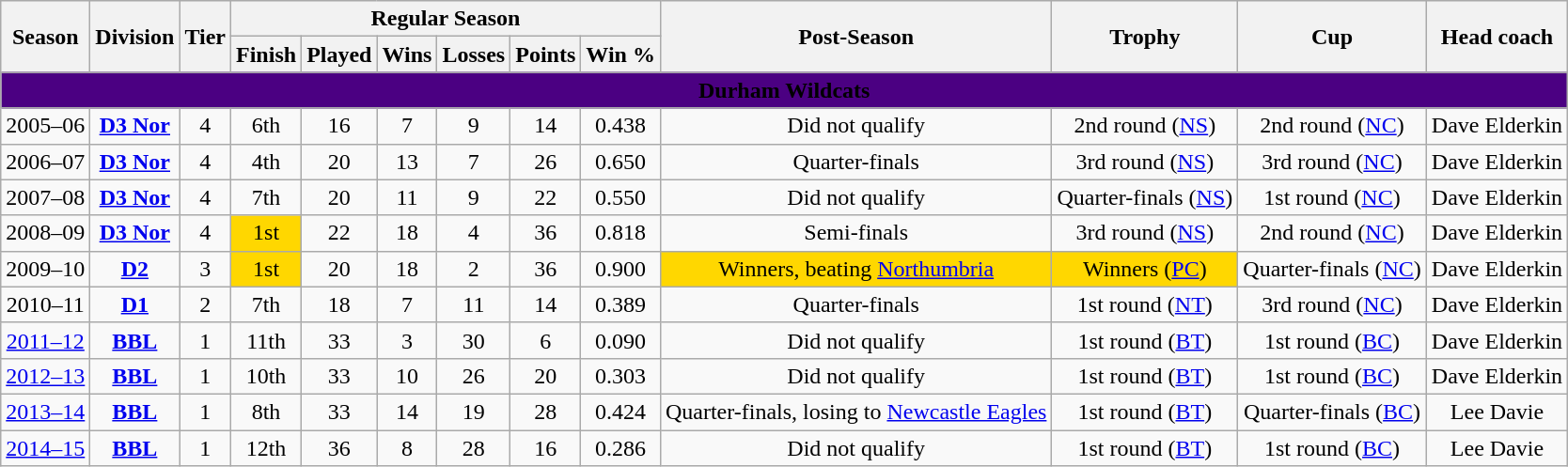<table class="wikitable" style="font-size:100%;">
<tr bgcolor="#efefef">
<th rowspan="2">Season</th>
<th rowspan="2">Division</th>
<th rowspan="2">Tier</th>
<th colspan="6">Regular Season</th>
<th rowspan="2">Post-Season</th>
<th rowspan="2">Trophy</th>
<th rowspan="2">Cup</th>
<th rowspan="2">Head coach</th>
</tr>
<tr>
<th>Finish</th>
<th>Played</th>
<th>Wins</th>
<th>Losses</th>
<th>Points</th>
<th>Win %</th>
</tr>
<tr>
<td colspan="13" align=center bgcolor="#4B0082"><span><strong>Durham Wildcats</strong></span></td>
</tr>
<tr>
<td style="text-align:center;">2005–06</td>
<td style="text-align:center;"><strong><a href='#'>D3 Nor</a></strong></td>
<td style="text-align:center;">4</td>
<td style="text-align:center;">6th</td>
<td style="text-align:center;">16</td>
<td style="text-align:center;">7</td>
<td style="text-align:center;">9</td>
<td style="text-align:center;">14</td>
<td style="text-align:center;">0.438</td>
<td style="text-align:center;">Did not qualify</td>
<td style="text-align:center;">2nd round (<a href='#'>NS</a>)</td>
<td style="text-align:center;">2nd round (<a href='#'>NC</a>)</td>
<td style="text-align:center;">Dave Elderkin</td>
</tr>
<tr>
<td style="text-align:center;">2006–07</td>
<td style="text-align:center;"><strong><a href='#'>D3 Nor</a></strong></td>
<td style="text-align:center;">4</td>
<td style="text-align:center;">4th</td>
<td style="text-align:center;">20</td>
<td style="text-align:center;">13</td>
<td style="text-align:center;">7</td>
<td style="text-align:center;">26</td>
<td style="text-align:center;">0.650</td>
<td style="text-align:center;">Quarter-finals</td>
<td style="text-align:center;">3rd round (<a href='#'>NS</a>)</td>
<td style="text-align:center;">3rd round (<a href='#'>NC</a>)</td>
<td style="text-align:center;">Dave Elderkin</td>
</tr>
<tr>
<td style="text-align:center;">2007–08</td>
<td style="text-align:center;"><strong><a href='#'>D3 Nor</a></strong></td>
<td style="text-align:center;">4</td>
<td style="text-align:center;">7th</td>
<td style="text-align:center;">20</td>
<td style="text-align:center;">11</td>
<td style="text-align:center;">9</td>
<td style="text-align:center;">22</td>
<td style="text-align:center;">0.550</td>
<td style="text-align:center;">Did not qualify</td>
<td style="text-align:center;">Quarter-finals (<a href='#'>NS</a>)</td>
<td style="text-align:center;">1st round (<a href='#'>NC</a>)</td>
<td style="text-align:center;">Dave Elderkin</td>
</tr>
<tr>
<td style="text-align:center;">2008–09</td>
<td style="text-align:center;"><strong><a href='#'>D3 Nor</a></strong></td>
<td style="text-align:center;">4</td>
<td style="text-align:center;" bgcolor=gold>1st</td>
<td style="text-align:center;">22</td>
<td style="text-align:center;">18</td>
<td style="text-align:center;">4</td>
<td style="text-align:center;">36</td>
<td style="text-align:center;">0.818</td>
<td style="text-align:center;">Semi-finals</td>
<td style="text-align:center;">3rd round (<a href='#'>NS</a>)</td>
<td style="text-align:center;">2nd round (<a href='#'>NC</a>)</td>
<td style="text-align:center;">Dave Elderkin</td>
</tr>
<tr>
<td style="text-align:center;">2009–10</td>
<td style="text-align:center;"><strong><a href='#'>D2</a></strong></td>
<td style="text-align:center;">3</td>
<td style="text-align:center;" bgcolor=gold>1st</td>
<td style="text-align:center;">20</td>
<td style="text-align:center;">18</td>
<td style="text-align:center;">2</td>
<td style="text-align:center;">36</td>
<td style="text-align:center;">0.900</td>
<td style="text-align:center;" bgcolor=gold>Winners, beating <a href='#'>Northumbria</a></td>
<td style="text-align:center;" bgcolor=gold>Winners (<a href='#'>PC</a>)</td>
<td style="text-align:center;">Quarter-finals (<a href='#'>NC</a>)</td>
<td style="text-align:center;">Dave Elderkin</td>
</tr>
<tr>
<td style="text-align:center;">2010–11</td>
<td style="text-align:center;"><strong><a href='#'>D1</a></strong></td>
<td style="text-align:center;">2</td>
<td style="text-align:center;">7th</td>
<td style="text-align:center;">18</td>
<td style="text-align:center;">7</td>
<td style="text-align:center;">11</td>
<td style="text-align:center;">14</td>
<td style="text-align:center;">0.389</td>
<td style="text-align:center;">Quarter-finals</td>
<td style="text-align:center;">1st round (<a href='#'>NT</a>)</td>
<td style="text-align:center;">3rd round (<a href='#'>NC</a>)</td>
<td style="text-align:center;">Dave Elderkin</td>
</tr>
<tr>
<td style="text-align:center;"><a href='#'>2011–12</a></td>
<td style="text-align:center;"><strong><a href='#'>BBL</a></strong></td>
<td style="text-align:center;">1</td>
<td style="text-align:center;">11th</td>
<td style="text-align:center;">33</td>
<td style="text-align:center;">3</td>
<td style="text-align:center;">30</td>
<td style="text-align:center;">6</td>
<td style="text-align:center;">0.090</td>
<td style="text-align:center;">Did not qualify</td>
<td style="text-align:center;">1st round (<a href='#'>BT</a>)</td>
<td style="text-align:center;">1st round (<a href='#'>BC</a>)</td>
<td style="text-align:center;">Dave Elderkin</td>
</tr>
<tr>
<td style="text-align:center;"><a href='#'>2012–13</a></td>
<td style="text-align:center;"><strong><a href='#'>BBL</a></strong></td>
<td style="text-align:center;">1</td>
<td style="text-align:center;">10th</td>
<td style="text-align:center;">33</td>
<td style="text-align:center;">10</td>
<td style="text-align:center;">26</td>
<td style="text-align:center;">20</td>
<td style="text-align:center;">0.303</td>
<td style="text-align:center;">Did not qualify</td>
<td style="text-align:center;">1st round (<a href='#'>BT</a>)</td>
<td style="text-align:center;">1st round (<a href='#'>BC</a>)</td>
<td style="text-align:center;">Dave Elderkin</td>
</tr>
<tr>
<td style="text-align:center;"><a href='#'>2013–14</a></td>
<td style="text-align:center;"><strong><a href='#'>BBL</a></strong></td>
<td style="text-align:center;">1</td>
<td style="text-align:center;">8th</td>
<td style="text-align:center;">33</td>
<td style="text-align:center;">14</td>
<td style="text-align:center;">19</td>
<td style="text-align:center;">28</td>
<td style="text-align:center;">0.424</td>
<td style="text-align:center;">Quarter-finals, losing to <a href='#'>Newcastle Eagles</a></td>
<td style="text-align:center;">1st round (<a href='#'>BT</a>)</td>
<td style="text-align:center;">Quarter-finals (<a href='#'>BC</a>)</td>
<td style="text-align:center;">Lee Davie</td>
</tr>
<tr>
<td style="text-align:center;"><a href='#'>2014–15</a></td>
<td style="text-align:center;"><strong><a href='#'>BBL</a></strong></td>
<td style="text-align:center;">1</td>
<td style="text-align:center;">12th</td>
<td style="text-align:center;">36</td>
<td style="text-align:center;">8</td>
<td style="text-align:center;">28</td>
<td style="text-align:center;">16</td>
<td style="text-align:center;">0.286</td>
<td style="text-align:center;">Did not qualify</td>
<td style="text-align:center;">1st round (<a href='#'>BT</a>)</td>
<td style="text-align:center;">1st round (<a href='#'>BC</a>)</td>
<td style="text-align:center;">Lee Davie</td>
</tr>
</table>
